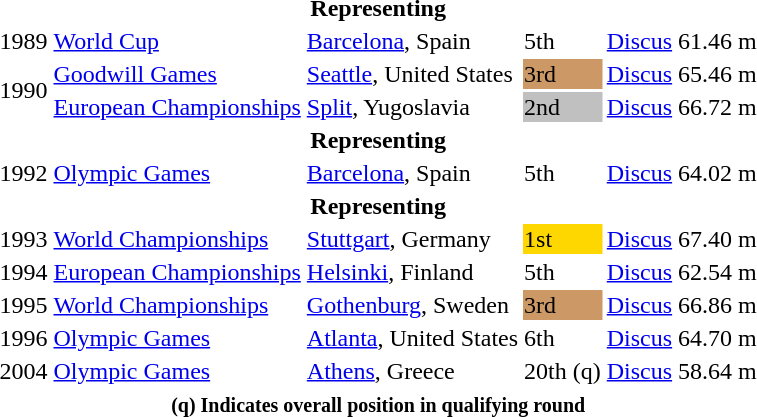<table>
<tr>
<th colspan="6">Representing </th>
</tr>
<tr>
<td>1989</td>
<td><a href='#'>World Cup</a></td>
<td><a href='#'>Barcelona</a>, Spain</td>
<td>5th</td>
<td><a href='#'>Discus</a></td>
<td>61.46 m</td>
</tr>
<tr>
<td rowspan=2>1990</td>
<td><a href='#'>Goodwill Games</a></td>
<td><a href='#'>Seattle</a>, United States</td>
<td bgcolor="cc9966">3rd</td>
<td><a href='#'>Discus</a></td>
<td>65.46 m</td>
</tr>
<tr>
<td><a href='#'>European Championships</a></td>
<td><a href='#'>Split</a>, Yugoslavia</td>
<td bgcolor="silver">2nd</td>
<td><a href='#'>Discus</a></td>
<td>66.72 m</td>
</tr>
<tr>
<th scope="row" colspan="6">Representing </th>
</tr>
<tr>
<td>1992</td>
<td><a href='#'>Olympic Games</a></td>
<td><a href='#'>Barcelona</a>, Spain</td>
<td>5th</td>
<td><a href='#'>Discus</a></td>
<td>64.02 m</td>
</tr>
<tr>
<th scope="row" colspan="6">Representing </th>
</tr>
<tr>
<td>1993</td>
<td><a href='#'>World Championships</a></td>
<td><a href='#'>Stuttgart</a>, Germany</td>
<td bgcolor="gold">1st</td>
<td><a href='#'>Discus</a></td>
<td>67.40 m</td>
</tr>
<tr>
<td>1994</td>
<td><a href='#'>European Championships</a></td>
<td><a href='#'>Helsinki</a>, Finland</td>
<td>5th</td>
<td><a href='#'>Discus</a></td>
<td>62.54 m</td>
</tr>
<tr>
<td>1995</td>
<td><a href='#'>World Championships</a></td>
<td><a href='#'>Gothenburg</a>, Sweden</td>
<td bgcolor="cc9966">3rd</td>
<td><a href='#'>Discus</a></td>
<td>66.86 m</td>
</tr>
<tr>
<td>1996</td>
<td><a href='#'>Olympic Games</a></td>
<td><a href='#'>Atlanta</a>, United States</td>
<td>6th</td>
<td><a href='#'>Discus</a></td>
<td>64.70 m</td>
</tr>
<tr>
<td>2004</td>
<td><a href='#'>Olympic Games</a></td>
<td><a href='#'>Athens</a>, Greece</td>
<td>20th (q)</td>
<td><a href='#'>Discus</a></td>
<td>58.64 m</td>
</tr>
<tr>
<th colspan=6><small><strong>(q) Indicates overall position in qualifying round</strong></small></th>
</tr>
</table>
